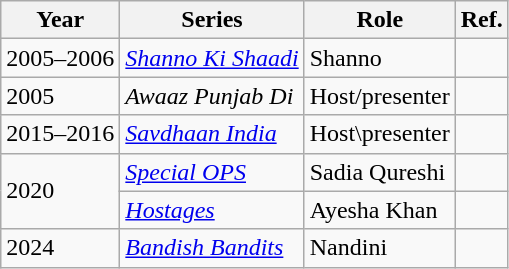<table class="wikitable sortable">
<tr>
<th scope="col">Year</th>
<th scope="col">Series</th>
<th scope="col">Role</th>
<th scope="col">Ref.</th>
</tr>
<tr>
<td>2005–2006</td>
<td><em><a href='#'>Shanno Ki Shaadi</a></em></td>
<td>Shanno</td>
<td></td>
</tr>
<tr>
<td>2005</td>
<td><em>Awaaz Punjab Di</em></td>
<td>Host/presenter</td>
<td></td>
</tr>
<tr>
<td>2015–2016</td>
<td><em><a href='#'>Savdhaan India</a></em></td>
<td>Host\presenter</td>
<td></td>
</tr>
<tr>
<td rowspan=2>2020</td>
<td scope="row"><em><a href='#'>Special OPS</a></em></td>
<td>Sadia Qureshi</td>
<td></td>
</tr>
<tr>
<td><em><a href='#'>Hostages</a></em></td>
<td>Ayesha Khan</td>
<td></td>
</tr>
<tr>
<td>2024</td>
<td><em><a href='#'>Bandish Bandits</a></em></td>
<td>Nandini</td>
<td></td>
</tr>
</table>
